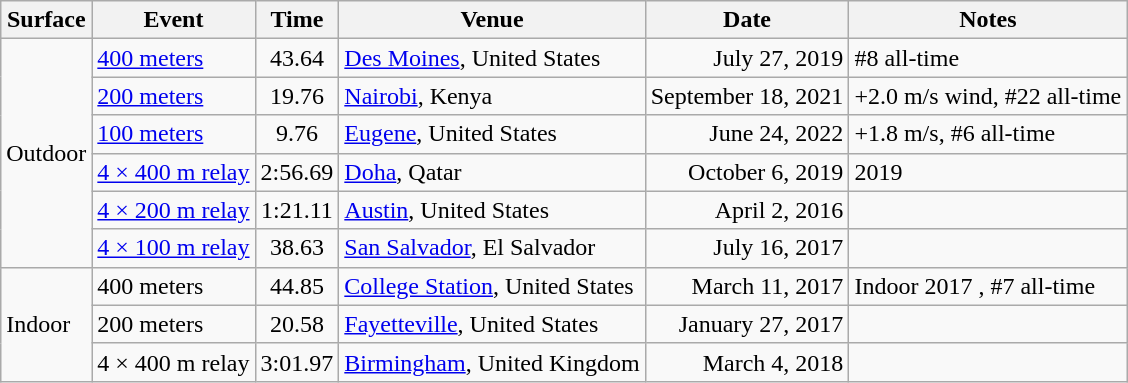<table class=wikitable>
<tr>
<th>Surface</th>
<th>Event</th>
<th>Time</th>
<th>Venue</th>
<th>Date</th>
<th>Notes</th>
</tr>
<tr>
<td rowspan=6>Outdoor</td>
<td><a href='#'>400 meters</a></td>
<td align=center>43.64</td>
<td><a href='#'>Des Moines</a>, United States</td>
<td align=right>July 27, 2019</td>
<td>#8 all-time</td>
</tr>
<tr>
<td><a href='#'>200 meters</a></td>
<td align=center>19.76 </td>
<td><a href='#'>Nairobi</a>, Kenya</td>
<td align=right>September 18, 2021</td>
<td>+2.0 m/s wind, #22 all-time</td>
</tr>
<tr>
<td><a href='#'>100 meters</a></td>
<td align=center>9.76</td>
<td><a href='#'>Eugene</a>, United States</td>
<td align=right>June 24, 2022</td>
<td>+1.8 m/s, #6 all-time</td>
</tr>
<tr>
<td><a href='#'>4 × 400 m relay</a></td>
<td align=center>2:56.69</td>
<td><a href='#'>Doha</a>, Qatar</td>
<td align=right>October 6, 2019</td>
<td>2019 </td>
</tr>
<tr>
<td><a href='#'>4 × 200 m relay</a></td>
<td align=center>1:21.11</td>
<td><a href='#'>Austin</a>, United States</td>
<td align=right>April 2, 2016</td>
<td></td>
</tr>
<tr>
<td><a href='#'>4 × 100 m relay</a></td>
<td align=center>38.63</td>
<td><a href='#'>San Salvador</a>, El Salvador</td>
<td align=right>July 16, 2017</td>
<td></td>
</tr>
<tr>
<td rowspan=3>Indoor</td>
<td>400 meters</td>
<td align=center>44.85</td>
<td><a href='#'>College Station</a>, United States</td>
<td align=right>March 11, 2017</td>
<td>Indoor 2017 , #7 all-time</td>
</tr>
<tr>
<td>200 meters</td>
<td align=center>20.58</td>
<td><a href='#'>Fayetteville</a>, United States</td>
<td align=right>January 27, 2017</td>
<td></td>
</tr>
<tr>
<td>4 × 400 m relay</td>
<td align=center>3:01.97</td>
<td><a href='#'>Birmingham</a>, United Kingdom</td>
<td align=right>March 4, 2018</td>
<td></td>
</tr>
</table>
